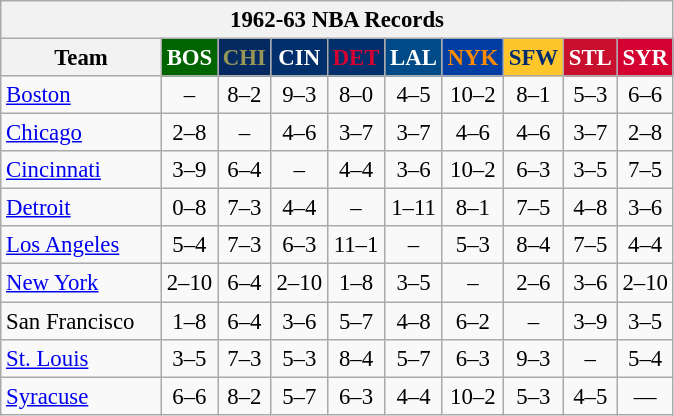<table class="wikitable" style="font-size:95%; text-align:center;">
<tr>
<th colspan=10>1962-63 NBA Records</th>
</tr>
<tr>
<th width=100>Team</th>
<th style="background:#006400;color:#FFFFFF;width=35">BOS</th>
<th style="background:#052A61;color:#979757;width=35">CHI</th>
<th style="background:#012F6B;color:#FFFFFF;width=35">CIN</th>
<th style="background:#012F6B;color:#D40032;width=35">DET</th>
<th style="background:#004B87;color:#FFFFFF;width=35">LAL</th>
<th style="background:#003EA4;color:#FF8C00;width=35">NYK</th>
<th style="background:#FFC62C;color:#012D6C;width=35">SFW</th>
<th style="background:#C90F2E;color:#FFFFFF;width=35">STL</th>
<th style="background:#D40032;color:#FFFFFF;width=35">SYR</th>
</tr>
<tr>
<td style="text-align:left;"><a href='#'>Boston</a></td>
<td>–</td>
<td>8–2</td>
<td>9–3</td>
<td>8–0</td>
<td>4–5</td>
<td>10–2</td>
<td>8–1</td>
<td>5–3</td>
<td>6–6</td>
</tr>
<tr>
<td style="text-align:left;"><a href='#'>Chicago</a></td>
<td>2–8</td>
<td>–</td>
<td>4–6</td>
<td>3–7</td>
<td>3–7</td>
<td>4–6</td>
<td>4–6</td>
<td>3–7</td>
<td>2–8</td>
</tr>
<tr>
<td style="text-align:left;"><a href='#'>Cincinnati</a></td>
<td>3–9</td>
<td>6–4</td>
<td>–</td>
<td>4–4</td>
<td>3–6</td>
<td>10–2</td>
<td>6–3</td>
<td>3–5</td>
<td>7–5</td>
</tr>
<tr>
<td style="text-align:left;"><a href='#'>Detroit</a></td>
<td>0–8</td>
<td>7–3</td>
<td>4–4</td>
<td>–</td>
<td>1–11</td>
<td>8–1</td>
<td>7–5</td>
<td>4–8</td>
<td>3–6</td>
</tr>
<tr>
<td style="text-align:left;"><a href='#'>Los Angeles</a></td>
<td>5–4</td>
<td>7–3</td>
<td>6–3</td>
<td>11–1</td>
<td>–</td>
<td>5–3</td>
<td>8–4</td>
<td>7–5</td>
<td>4–4</td>
</tr>
<tr>
<td style="text-align:left;"><a href='#'>New York</a></td>
<td>2–10</td>
<td>6–4</td>
<td>2–10</td>
<td>1–8</td>
<td>3–5</td>
<td>–</td>
<td>2–6</td>
<td>3–6</td>
<td>2–10</td>
</tr>
<tr>
<td style="text-align:left;">San Francisco</td>
<td>1–8</td>
<td>6–4</td>
<td>3–6</td>
<td>5–7</td>
<td>4–8</td>
<td>6–2</td>
<td>–</td>
<td>3–9</td>
<td>3–5</td>
</tr>
<tr>
<td style="text-align:left;"><a href='#'>St. Louis</a></td>
<td>3–5</td>
<td>7–3</td>
<td>5–3</td>
<td>8–4</td>
<td>5–7</td>
<td>6–3</td>
<td>9–3</td>
<td>–</td>
<td>5–4</td>
</tr>
<tr>
<td style="text-align:left;"><a href='#'>Syracuse</a></td>
<td>6–6</td>
<td>8–2</td>
<td>5–7</td>
<td>6–3</td>
<td>4–4</td>
<td>10–2</td>
<td>5–3</td>
<td>4–5</td>
<td>—</td>
</tr>
</table>
